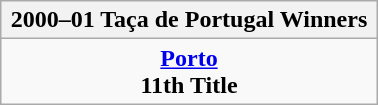<table class="wikitable" style="text-align: center; margin: 0 auto; width: 20%">
<tr>
<th>2000–01 Taça de Portugal Winners</th>
</tr>
<tr>
<td><strong><a href='#'>Porto</a></strong><br><strong>11th Title</strong></td>
</tr>
</table>
